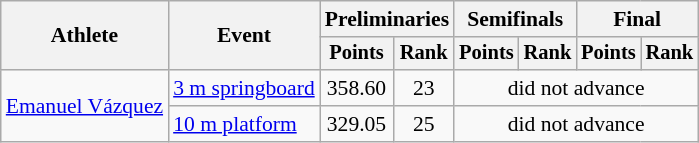<table class=wikitable style="font-size:90%;">
<tr>
<th rowspan="2">Athlete</th>
<th rowspan="2">Event</th>
<th colspan="2">Preliminaries</th>
<th colspan="2">Semifinals</th>
<th colspan="2">Final</th>
</tr>
<tr style="font-size:95%">
<th>Points</th>
<th>Rank</th>
<th>Points</th>
<th>Rank</th>
<th>Points</th>
<th>Rank</th>
</tr>
<tr align=center>
<td align=left rowspan=2><a href='#'>Emanuel Vázquez</a></td>
<td align=left><a href='#'>3 m springboard</a></td>
<td>358.60</td>
<td>23</td>
<td colspan=4>did not advance</td>
</tr>
<tr align=center>
<td align=left><a href='#'>10 m platform</a></td>
<td>329.05</td>
<td>25</td>
<td colspan=4>did not advance</td>
</tr>
</table>
